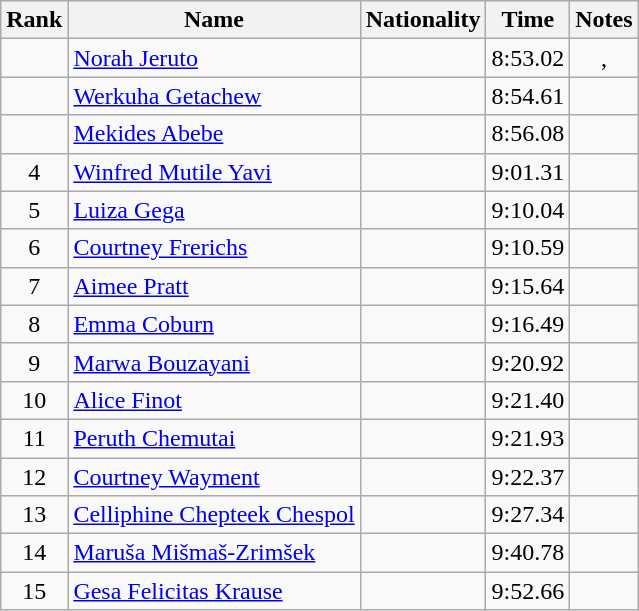<table class="wikitable sortable" style="text-align:center">
<tr>
<th>Rank</th>
<th>Name</th>
<th>Nationality</th>
<th>Time</th>
<th>Notes</th>
</tr>
<tr>
<td></td>
<td align=left><a href='#'>Norah Jeruto</a></td>
<td align=left></td>
<td>8:53.02</td>
<td>, </td>
</tr>
<tr>
<td></td>
<td align=left><a href='#'>Werkuha Getachew</a></td>
<td align=left></td>
<td>8:54.61</td>
<td></td>
</tr>
<tr>
<td></td>
<td align=left><a href='#'>Mekides Abebe</a></td>
<td align=left></td>
<td>8:56.08</td>
<td></td>
</tr>
<tr>
<td>4</td>
<td align=left><a href='#'>Winfred Mutile Yavi</a></td>
<td align=left></td>
<td>9:01.31</td>
<td></td>
</tr>
<tr>
<td>5</td>
<td align=left><a href='#'>Luiza Gega</a></td>
<td align=left></td>
<td>9:10.04</td>
<td></td>
</tr>
<tr>
<td>6</td>
<td align=left><a href='#'>Courtney Frerichs</a></td>
<td align=left></td>
<td>9:10.59</td>
<td></td>
</tr>
<tr>
<td>7</td>
<td align=left><a href='#'>Aimee Pratt</a></td>
<td align=left></td>
<td>9:15.64</td>
<td></td>
</tr>
<tr>
<td>8</td>
<td align=left><a href='#'>Emma Coburn</a></td>
<td align=left></td>
<td>9:16.49</td>
<td></td>
</tr>
<tr>
<td>9</td>
<td align=left><a href='#'>Marwa Bouzayani</a></td>
<td align=left></td>
<td>9:20.92</td>
<td></td>
</tr>
<tr>
<td>10</td>
<td align=left><a href='#'>Alice Finot</a></td>
<td align=left></td>
<td>9:21.40</td>
<td></td>
</tr>
<tr>
<td>11</td>
<td align=left><a href='#'>Peruth Chemutai</a></td>
<td align=left></td>
<td>9:21.93</td>
<td></td>
</tr>
<tr>
<td>12</td>
<td align=left><a href='#'>Courtney Wayment</a></td>
<td align=left></td>
<td>9:22.37</td>
<td></td>
</tr>
<tr>
<td>13</td>
<td align=left><a href='#'>Celliphine Chepteek Chespol</a></td>
<td align=left></td>
<td>9:27.34</td>
<td></td>
</tr>
<tr>
<td>14</td>
<td align=left><a href='#'>Maruša Mišmaš-Zrimšek</a></td>
<td align=left></td>
<td>9:40.78</td>
<td></td>
</tr>
<tr>
<td>15</td>
<td align=left><a href='#'>Gesa Felicitas Krause</a></td>
<td align=left></td>
<td>9:52.66</td>
<td></td>
</tr>
</table>
